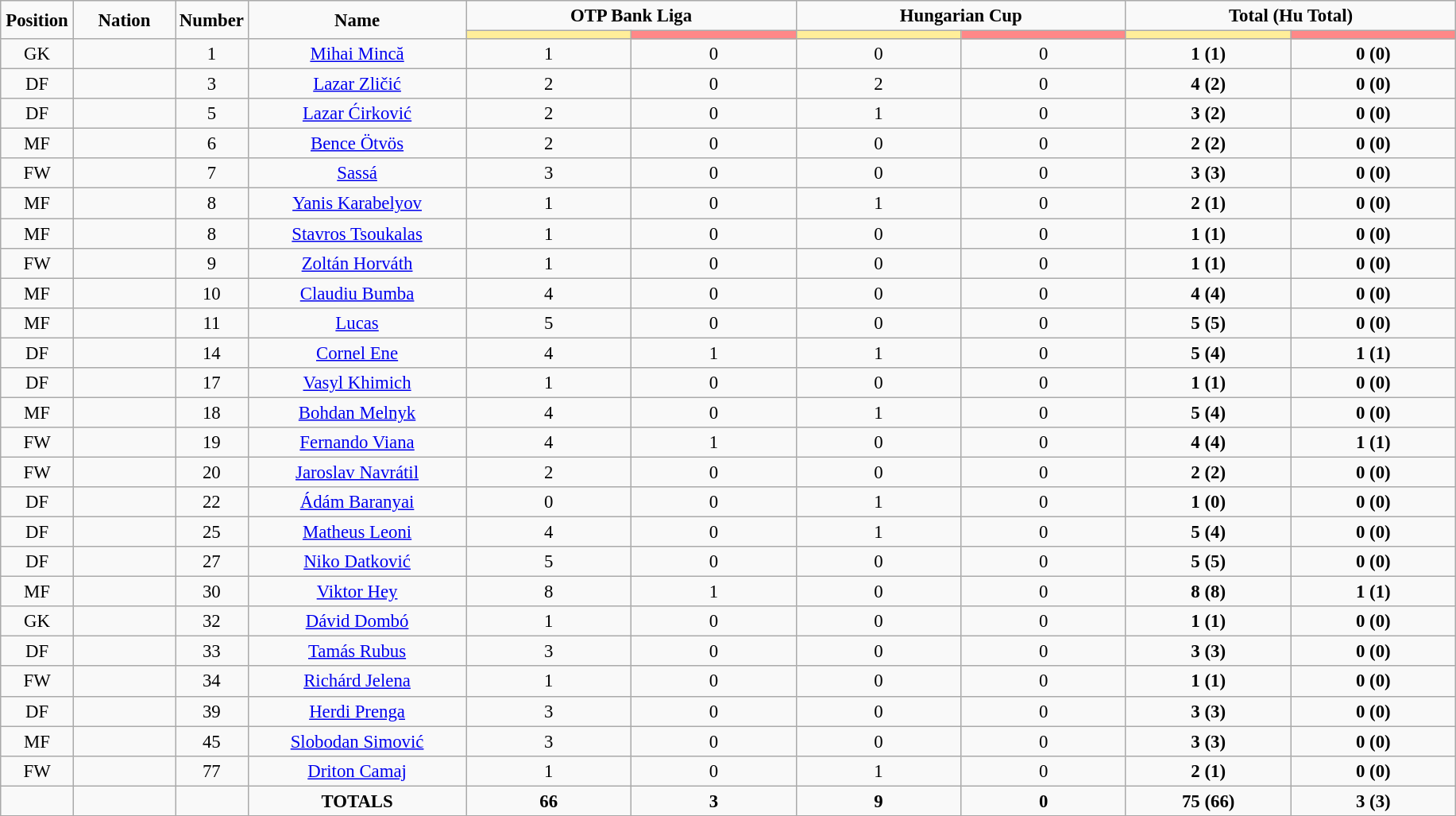<table class="wikitable" style="font-size: 95%; text-align: center;">
<tr>
<td rowspan="2" width="5%" align="center"><strong>Position</strong></td>
<td rowspan="2" width="7%" align="center"><strong>Nation</strong></td>
<td rowspan="2" width="5%" align="center"><strong>Number</strong></td>
<td rowspan="2" width="15%" align="center"><strong>Name</strong></td>
<td colspan="2" align="center"><strong>OTP Bank Liga</strong></td>
<td colspan="2" align="center"><strong>Hungarian Cup</strong></td>
<td colspan="2" align="center"><strong>Total (Hu Total)</strong></td>
</tr>
<tr>
<th width=60 style="background: #FFEE99"></th>
<th width=60 style="background: #FF8888"></th>
<th width=60 style="background: #FFEE99"></th>
<th width=60 style="background: #FF8888"></th>
<th width=60 style="background: #FFEE99"></th>
<th width=60 style="background: #FF8888"></th>
</tr>
<tr>
<td>GK</td>
<td></td>
<td>1</td>
<td><a href='#'>Mihai Mincă</a></td>
<td>1</td>
<td>0</td>
<td>0</td>
<td>0</td>
<td><strong>1 (1)</strong></td>
<td><strong>0 (0)</strong></td>
</tr>
<tr>
<td>DF</td>
<td></td>
<td>3</td>
<td><a href='#'>Lazar Zličić</a></td>
<td>2</td>
<td>0</td>
<td>2</td>
<td>0</td>
<td><strong>4 (2)</strong></td>
<td><strong>0 (0)</strong></td>
</tr>
<tr>
<td>DF</td>
<td></td>
<td>5</td>
<td><a href='#'>Lazar Ćirković</a></td>
<td>2</td>
<td>0</td>
<td>1</td>
<td>0</td>
<td><strong>3 (2)</strong></td>
<td><strong>0 (0)</strong></td>
</tr>
<tr>
<td>MF</td>
<td></td>
<td>6</td>
<td><a href='#'>Bence Ötvös</a></td>
<td>2</td>
<td>0</td>
<td>0</td>
<td>0</td>
<td><strong>2 (2)</strong></td>
<td><strong>0 (0)</strong></td>
</tr>
<tr>
<td>FW</td>
<td></td>
<td>7</td>
<td><a href='#'>Sassá</a></td>
<td>3</td>
<td>0</td>
<td>0</td>
<td>0</td>
<td><strong>3 (3)</strong></td>
<td><strong>0 (0)</strong></td>
</tr>
<tr>
<td>MF</td>
<td></td>
<td>8</td>
<td><a href='#'>Yanis Karabelyov</a></td>
<td>1</td>
<td>0</td>
<td>1</td>
<td>0</td>
<td><strong>2 (1)</strong></td>
<td><strong>0 (0)</strong></td>
</tr>
<tr>
<td>MF</td>
<td></td>
<td>8</td>
<td><a href='#'>Stavros Tsoukalas</a></td>
<td>1</td>
<td>0</td>
<td>0</td>
<td>0</td>
<td><strong>1 (1)</strong></td>
<td><strong>0 (0)</strong></td>
</tr>
<tr>
<td>FW</td>
<td></td>
<td>9</td>
<td><a href='#'>Zoltán Horváth</a></td>
<td>1</td>
<td>0</td>
<td>0</td>
<td>0</td>
<td><strong>1 (1)</strong></td>
<td><strong>0 (0)</strong></td>
</tr>
<tr>
<td>MF</td>
<td></td>
<td>10</td>
<td><a href='#'>Claudiu Bumba</a></td>
<td>4</td>
<td>0</td>
<td>0</td>
<td>0</td>
<td><strong>4 (4)</strong></td>
<td><strong>0 (0)</strong></td>
</tr>
<tr>
<td>MF</td>
<td></td>
<td>11</td>
<td><a href='#'>Lucas</a></td>
<td>5</td>
<td>0</td>
<td>0</td>
<td>0</td>
<td><strong>5 (5)</strong></td>
<td><strong>0 (0)</strong></td>
</tr>
<tr>
<td>DF</td>
<td></td>
<td>14</td>
<td><a href='#'>Cornel Ene</a></td>
<td>4</td>
<td>1</td>
<td>1</td>
<td>0</td>
<td><strong>5 (4)</strong></td>
<td><strong>1 (1)</strong></td>
</tr>
<tr>
<td>DF</td>
<td></td>
<td>17</td>
<td><a href='#'>Vasyl Khimich</a></td>
<td>1</td>
<td>0</td>
<td>0</td>
<td>0</td>
<td><strong>1 (1)</strong></td>
<td><strong>0 (0)</strong></td>
</tr>
<tr>
<td>MF</td>
<td></td>
<td>18</td>
<td><a href='#'>Bohdan Melnyk</a></td>
<td>4</td>
<td>0</td>
<td>1</td>
<td>0</td>
<td><strong>5 (4)</strong></td>
<td><strong>0 (0)</strong></td>
</tr>
<tr>
<td>FW</td>
<td></td>
<td>19</td>
<td><a href='#'>Fernando Viana</a></td>
<td>4</td>
<td>1</td>
<td>0</td>
<td>0</td>
<td><strong>4 (4)</strong></td>
<td><strong>1 (1)</strong></td>
</tr>
<tr>
<td>FW</td>
<td></td>
<td>20</td>
<td><a href='#'>Jaroslav Navrátil</a></td>
<td>2</td>
<td>0</td>
<td>0</td>
<td>0</td>
<td><strong>2 (2)</strong></td>
<td><strong>0 (0)</strong></td>
</tr>
<tr>
<td>DF</td>
<td></td>
<td>22</td>
<td><a href='#'>Ádám Baranyai</a></td>
<td>0</td>
<td>0</td>
<td>1</td>
<td>0</td>
<td><strong>1 (0)</strong></td>
<td><strong>0 (0)</strong></td>
</tr>
<tr>
<td>DF</td>
<td></td>
<td>25</td>
<td><a href='#'>Matheus Leoni</a></td>
<td>4</td>
<td>0</td>
<td>1</td>
<td>0</td>
<td><strong>5 (4)</strong></td>
<td><strong>0 (0)</strong></td>
</tr>
<tr>
<td>DF</td>
<td></td>
<td>27</td>
<td><a href='#'>Niko Datković</a></td>
<td>5</td>
<td>0</td>
<td>0</td>
<td>0</td>
<td><strong>5 (5)</strong></td>
<td><strong>0 (0)</strong></td>
</tr>
<tr>
<td>MF</td>
<td></td>
<td>30</td>
<td><a href='#'>Viktor Hey</a></td>
<td>8</td>
<td>1</td>
<td>0</td>
<td>0</td>
<td><strong>8 (8)</strong></td>
<td><strong>1 (1)</strong></td>
</tr>
<tr>
<td>GK</td>
<td></td>
<td>32</td>
<td><a href='#'>Dávid Dombó</a></td>
<td>1</td>
<td>0</td>
<td>0</td>
<td>0</td>
<td><strong>1 (1)</strong></td>
<td><strong>0 (0)</strong></td>
</tr>
<tr>
<td>DF</td>
<td></td>
<td>33</td>
<td><a href='#'>Tamás Rubus</a></td>
<td>3</td>
<td>0</td>
<td>0</td>
<td>0</td>
<td><strong>3 (3)</strong></td>
<td><strong>0 (0)</strong></td>
</tr>
<tr>
<td>FW</td>
<td></td>
<td>34</td>
<td><a href='#'>Richárd Jelena</a></td>
<td>1</td>
<td>0</td>
<td>0</td>
<td>0</td>
<td><strong>1 (1)</strong></td>
<td><strong>0 (0)</strong></td>
</tr>
<tr>
<td>DF</td>
<td></td>
<td>39</td>
<td><a href='#'>Herdi Prenga</a></td>
<td>3</td>
<td>0</td>
<td>0</td>
<td>0</td>
<td><strong>3 (3)</strong></td>
<td><strong>0 (0)</strong></td>
</tr>
<tr>
<td>MF</td>
<td></td>
<td>45</td>
<td><a href='#'>Slobodan Simović</a></td>
<td>3</td>
<td>0</td>
<td>0</td>
<td>0</td>
<td><strong>3 (3)</strong></td>
<td><strong>0 (0)</strong></td>
</tr>
<tr>
<td>FW</td>
<td></td>
<td>77</td>
<td><a href='#'>Driton Camaj</a></td>
<td>1</td>
<td>0</td>
<td>1</td>
<td>0</td>
<td><strong>2 (1)</strong></td>
<td><strong>0 (0)</strong></td>
</tr>
<tr>
<td></td>
<td></td>
<td></td>
<td><strong>TOTALS</strong></td>
<td><strong>66</strong></td>
<td><strong>3</strong></td>
<td><strong>9</strong></td>
<td><strong>0</strong></td>
<td><strong>75 (66)</strong></td>
<td><strong>3 (3)</strong></td>
</tr>
<tr>
</tr>
</table>
